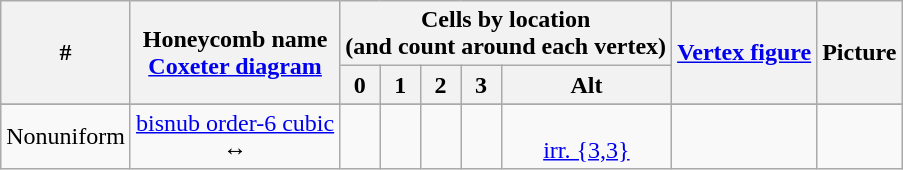<table class="wikitable">
<tr>
<th rowspan=2>#</th>
<th rowspan=2>Honeycomb name<br><a href='#'>Coxeter diagram</a></th>
<th colspan=5>Cells by location<br>(and count around each vertex)</th>
<th rowspan=2><a href='#'>Vertex figure</a></th>
<th rowspan=2>Picture</th>
</tr>
<tr>
<th>0<br></th>
<th>1<br></th>
<th>2<br></th>
<th>3<br></th>
<th>Alt</th>
</tr>
<tr align=center>
</tr>
<tr align=center>
<td>Nonuniform</td>
<td><a href='#'>bisnub order-6 cubic</a><br> ↔ </td>
<td><br></td>
<td><br></td>
<td><br></td>
<td><br></td>
<td><br><a href='#'>irr. {3,3}</a></td>
<td></td>
<td></td>
</tr>
</table>
